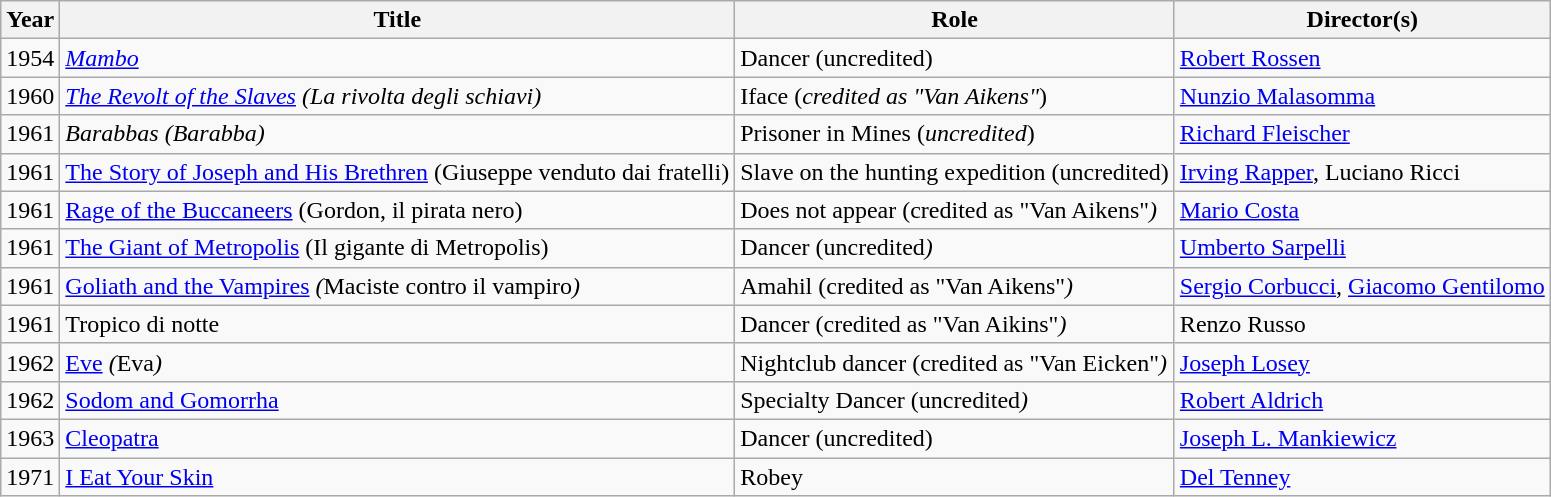<table class="wikitable">
<tr>
<th>Year</th>
<th>Title</th>
<th>Role</th>
<th>Director(s)</th>
</tr>
<tr>
<td>1954</td>
<td><em><a href='#'>Mambo</a></em></td>
<td>Dancer (uncredited)</td>
<td><a href='#'>Robert Rossen</a></td>
</tr>
<tr>
<td>1960</td>
<td><em><a href='#'>The Revolt of the Slaves</a></em> <em>(La rivolta degli schiavi)</em></td>
<td>Iface (<em>credited as "Van Aikens"</em>)</td>
<td><a href='#'>Nunzio Malasomma</a></td>
</tr>
<tr>
<td>1961</td>
<td><em>Barabbas</em> <em>(Barabba)</em></td>
<td>Prisoner in Mines (<em>uncredited</em>)</td>
<td><a href='#'>Richard Fleischer</a></td>
</tr>
<tr>
<td>1961</td>
<td><a href='#'>The Story of Joseph and His Brethren</a><em> </em>(Giuseppe venduto dai fratelli)<em></td>
<td>Slave on the hunting expedition </em>(uncredited)<em></td>
<td><a href='#'>Irving Rapper</a>, Luciano Ricci</td>
</tr>
<tr>
<td>1961</td>
<td></em><a href='#'>Rage of the Buccaneers</a><em> </em>(Gordon, il pirata nero)<em></td>
<td>Does not appear (</em>credited as "Van Aikens"<em>)</td>
<td><a href='#'>Mario Costa</a></td>
</tr>
<tr>
<td>1961</td>
<td></em><a href='#'>The Giant of Metropolis</a><em> </em>(Il gigante di Metropolis)<em></td>
<td>Dancer (</em>uncredited<em>)</td>
<td><a href='#'>Umberto Sarpelli</a></td>
</tr>
<tr>
<td>1961</td>
<td></em><a href='#'>Goliath and the Vampires</a><em> (</em>Maciste contro il vampiro<em>)</td>
<td>Amahil (</em>credited as "Van Aikens"<em>)</td>
<td><a href='#'>Sergio Corbucci</a>, <a href='#'>Giacomo Gentilomo</a></td>
</tr>
<tr>
<td>1961</td>
<td></em>Tropico di notte<em></td>
<td>Dancer (</em>credited as "Van Aikins"<em>)</td>
<td>Renzo Russo</td>
</tr>
<tr>
<td>1962</td>
<td></em><a href='#'>Eve</a><em> (</em>Eva<em>)</td>
<td>Nightclub dancer </em>(credited as "Van Eicken"<em>)</td>
<td><a href='#'>Joseph Losey</a></td>
</tr>
<tr>
<td>1962</td>
<td></em><a href='#'>Sodom and Gomorrha</a><em></td>
<td>Specialty Dancer (</em>uncredited<em>)</td>
<td><a href='#'>Robert Aldrich</a></td>
</tr>
<tr>
<td>1963</td>
<td></em><a href='#'>Cleopatra</a><em></td>
<td>Dancer </em>(uncredited)<em></td>
<td><a href='#'>Joseph L. Mankiewicz</a></td>
</tr>
<tr>
<td>1971</td>
<td></em><a href='#'>I Eat Your Skin</a><em></td>
<td>Robey</td>
<td><a href='#'>Del Tenney</a></td>
</tr>
</table>
